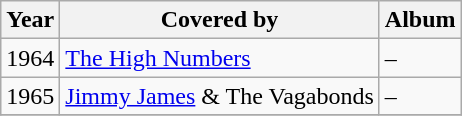<table class="wikitable">
<tr>
<th>Year</th>
<th>Covered by</th>
<th>Album</th>
</tr>
<tr>
<td>1964</td>
<td><a href='#'>The High Numbers</a></td>
<td>–</td>
</tr>
<tr>
<td>1965</td>
<td><a href='#'>Jimmy James</a> & The Vagabonds</td>
<td>–</td>
</tr>
<tr>
</tr>
</table>
